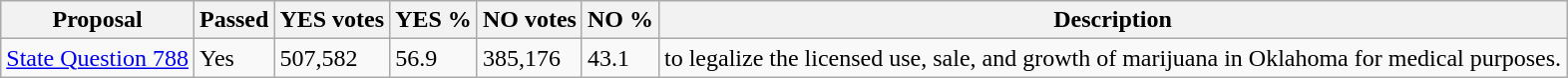<table class="wikitable sortable">
<tr>
<th>Proposal</th>
<th>Passed</th>
<th>YES votes</th>
<th>YES %</th>
<th>NO votes</th>
<th>NO %</th>
<th>Description</th>
</tr>
<tr>
<td><a href='#'>State Question 788</a></td>
<td> Yes</td>
<td>507,582</td>
<td>56.9</td>
<td>385,176</td>
<td>43.1</td>
<td>to legalize the licensed use, sale, and growth of marijuana in Oklahoma for medical purposes.</td>
</tr>
</table>
